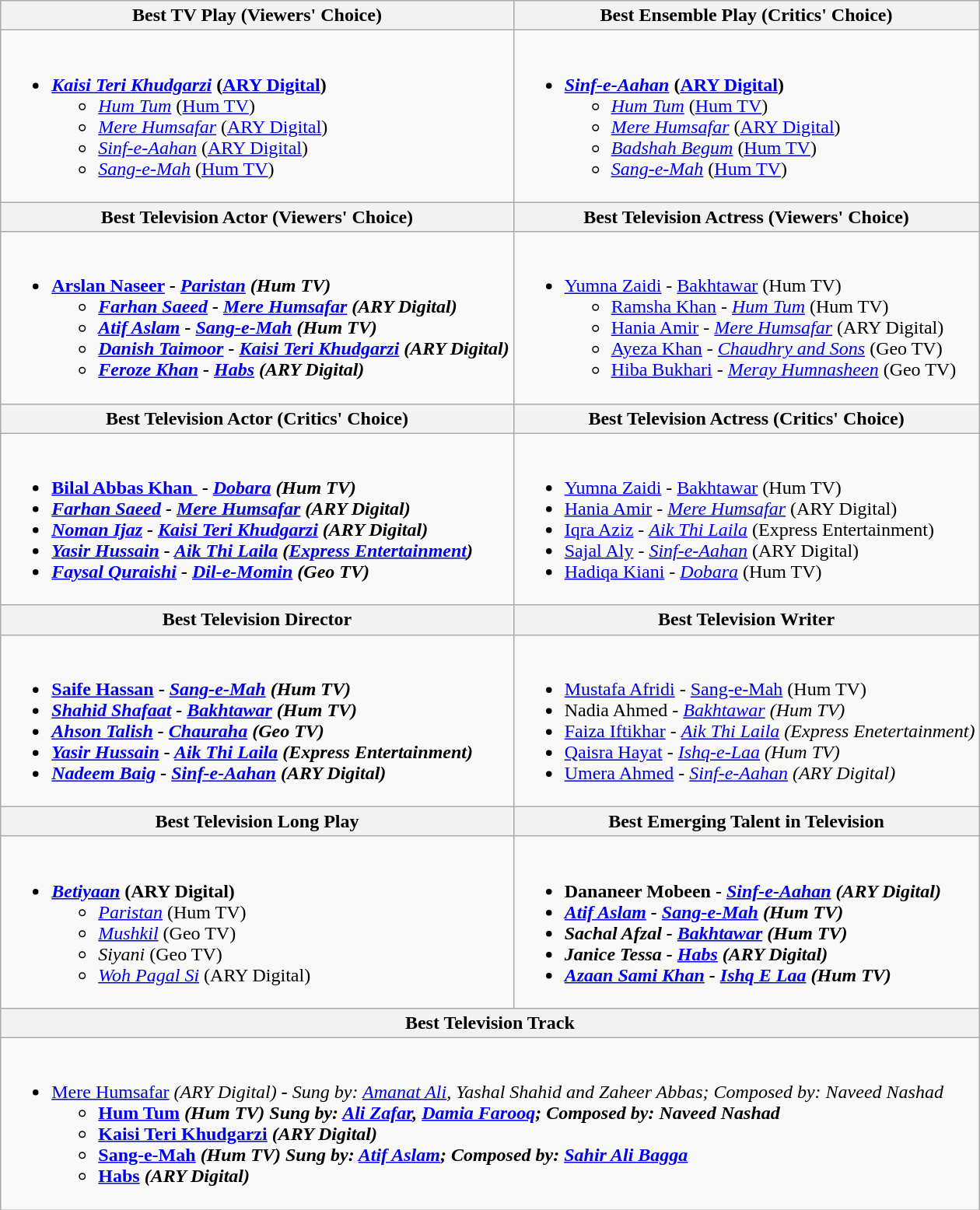<table class=wikitable style="width=100%">
<tr>
<th style="width=50%">Best TV Play (Viewers' Choice)</th>
<th style="width=50%">Best Ensemble Play (Critics' Choice)</th>
</tr>
<tr>
<td valign="top"><br><ul><li><strong><em><a href='#'>Kaisi Teri Khudgarzi</a></em></strong> <strong>(<a href='#'>ARY Digital</a>)</strong><ul><li><em><a href='#'>Hum Tum</a></em> (<a href='#'>Hum TV</a>)</li><li><em><a href='#'>Mere Humsafar</a></em> (<a href='#'>ARY Digital</a>)</li><li><em><a href='#'>Sinf-e-Aahan</a></em> (<a href='#'>ARY Digital</a>)</li><li><em><a href='#'>Sang-e-Mah</a></em> (<a href='#'>Hum TV</a>)</li></ul></li></ul></td>
<td valign="top"><br><ul><li><strong><em><a href='#'>Sinf-e-Aahan</a></em></strong> <strong>(<a href='#'>ARY Digital</a>)</strong><ul><li><em><a href='#'>Hum Tum</a></em> (<a href='#'>Hum TV</a>)</li><li><em><a href='#'>Mere Humsafar</a></em> (<a href='#'>ARY Digital</a>)</li><li><em><a href='#'>Badshah Begum</a></em> (<a href='#'>Hum TV</a>)</li><li><em><a href='#'>Sang-e-Mah</a></em> (<a href='#'>Hum TV</a>)</li></ul></li></ul></td>
</tr>
<tr>
<th style="width=50%">Best Television Actor  (Viewers' Choice)</th>
<th style="width=50%">Best Television Actress  (Viewers' Choice)</th>
</tr>
<tr>
<td valign="top"><br><ul><li><strong><a href='#'>Arslan Naseer</a> - <em><a href='#'>Paristan</a><strong><em> (Hum TV)<ul><li><a href='#'>Farhan Saeed</a> - </em><a href='#'>Mere Humsafar</a><em> (ARY Digital)</li><li><a href='#'>Atif Aslam</a> - </em><a href='#'>Sang-e-Mah</a><em> (Hum TV)</li><li><a href='#'>Danish Taimoor</a> - </em><a href='#'>Kaisi Teri Khudgarzi</a><em> (ARY Digital)</li><li><a href='#'>Feroze Khan</a> - </em><a href='#'>Habs</a><em> (ARY Digital)</li></ul></li></ul></td>
<td valign="top"><br><ul><li></strong><a href='#'>Yumna Zaidi</a> - </em><a href='#'>Bakhtawar</a></em></strong> (Hum TV)<ul><li><a href='#'>Ramsha Khan</a> - <em><a href='#'>Hum Tum</a></em> (Hum TV)</li><li><a href='#'>Hania Amir</a> - <em><a href='#'>Mere Humsafar</a></em> (ARY Digital)</li><li><a href='#'>Ayeza Khan</a> - <em><a href='#'>Chaudhry and Sons</a></em> (Geo TV)</li><li><a href='#'>Hiba Bukhari</a> - <em><a href='#'>Meray Humnasheen</a></em> (Geo TV)</li></ul></li></ul></td>
</tr>
<tr>
<th style="width=50%">Best Television Actor (Critics' Choice)</th>
<th style="width=50%">Best Television Actress (Critics' Choice)</th>
</tr>
<tr>
<td valign="top"><br><ul><li><strong><a href='#'>Bilal Abbas Khan </a> - <em><a href='#'>Dobara</a><strong><em> (Hum TV)</li><li><a href='#'>Farhan Saeed</a> - </em><a href='#'>Mere Humsafar</a><em> (ARY Digital)</li><li><a href='#'>Noman Ijaz</a> - </em><a href='#'>Kaisi Teri Khudgarzi</a><em> (ARY Digital)</li><li><a href='#'>Yasir Hussain</a> - </em><a href='#'>Aik Thi Laila</a><em> (<a href='#'>Express Entertainment</a>)</li><li><a href='#'>Faysal Quraishi</a> - </em><a href='#'>Dil-e-Momin</a><em> (Geo TV)</li></ul></td>
<td valign="top"><br><ul><li></strong><a href='#'>Yumna Zaidi</a> - </em><a href='#'>Bakhtawar</a></em></strong> (Hum TV)</li><li><a href='#'>Hania Amir</a> - <em><a href='#'>Mere Humsafar</a></em> (ARY Digital)</li><li><a href='#'>Iqra Aziz</a> - <em><a href='#'>Aik Thi Laila</a></em> (Express Entertainment)</li><li><a href='#'>Sajal Aly</a> - <em><a href='#'>Sinf-e-Aahan</a></em> (ARY Digital)</li><li><a href='#'>Hadiqa Kiani</a> - <em><a href='#'>Dobara</a></em> (Hum TV)</li></ul></td>
</tr>
<tr>
<th style="width=50%">Best Television Director</th>
<th style="width=50%">Best Television Writer</th>
</tr>
<tr>
<td valign="top"><br><ul><li><strong><a href='#'>Saife Hassan</a> - <em><a href='#'>Sang-e-Mah</a> (Hum TV)<strong><em></li><li><a href='#'>Shahid Shafaat</a> - </em><a href='#'>Bakhtawar</a> (Hum TV)<em></li><li><a href='#'>Ahson Talish</a> - </em><a href='#'> Chauraha</a> (Geo TV)<em></li><li><a href='#'>Yasir Hussain</a> - </em><a href='#'>Aik Thi Laila</a> (Express Entertainment)<em></li><li><a href='#'>Nadeem Baig</a> - </em><a href='#'>Sinf-e-Aahan</a> (ARY Digital)<em></li></ul></td>
<td valign="top"><br><ul><li></strong><a href='#'>Mustafa Afridi</a> - </em><a href='#'>Sang-e-Mah</a> (Hum TV)</em></strong></li><li>Nadia Ahmed - <em><a href='#'>Bakhtawar</a> (Hum TV)</em></li><li><a href='#'>Faiza Iftikhar</a> - <em><a href='#'>Aik Thi Laila</a> (Express Enetertainment)</em></li><li><a href='#'>Qaisra Hayat</a> - <em><a href='#'>Ishq-e-Laa</a> (Hum TV)</em></li><li><a href='#'>Umera Ahmed</a> - <em><a href='#'>Sinf-e-Aahan</a> (ARY Digital)</em></li></ul></td>
</tr>
<tr>
<th style="width=50%">Best Television Long Play</th>
<th style="width=50%">Best Emerging Talent in Television</th>
</tr>
<tr>
<td valign="top"><br><ul><li><strong><em><a href='#'>Betiyaan</a></em></strong> <strong>(ARY Digital)</strong><ul><li><em><a href='#'>Paristan</a></em> (Hum TV)</li><li><em><a href='#'>Mushkil</a></em> (Geo TV)</li><li><em>Siyani</em> (Geo TV)</li><li><em><a href='#'>Woh Pagal Si</a></em> (ARY Digital)</li></ul></li></ul></td>
<td valign="top"><br><ul><li><strong>Dananeer Mobeen - <em><a href='#'>Sinf-e-Aahan</a><strong><em> (ARY Digital)</li><li><a href='#'>Atif Aslam</a> - </em><a href='#'>Sang-e-Mah</a><em> (Hum TV)</li><li>Sachal Afzal - </em><a href='#'>Bakhtawar</a><em> (Hum TV)</li><li>Janice Tessa - </em><a href='#'>Habs</a><em> (ARY Digital)</li><li><a href='#'>Azaan Sami Khan</a> - </em><a href='#'>Ishq E Laa</a><em> (Hum TV)</li></ul></td>
</tr>
<tr>
<th colspan="2" style="width=50%">Best Television Track</th>
</tr>
<tr>
<td colspan="2" valign="top"><br><ul><li></em></strong><a href='#'>Mere Humsafar</a><strong><em>  </strong>(ARY Digital)<strong> - </strong>Sung by: <a href='#'>Amanat Ali</a>, Yashal Shahid and Zaheer Abbas; Composed by: Naveed Nashad<strong><ul><li></em><a href='#'>Hum Tum</a><em> (Hum TV) Sung by: <a href='#'>Ali Zafar</a>, <a href='#'>Damia Farooq</a>; Composed by: Naveed Nashad</li><li></em><a href='#'>Kaisi Teri Khudgarzi</a><em> (ARY Digital)</li><li></em><a href='#'>Sang-e-Mah</a><em> (Hum TV) Sung by: <a href='#'>Atif Aslam</a>; Composed by: <a href='#'>Sahir Ali Bagga</a></li><li></em><a href='#'>Habs</a><em> (ARY Digital)</li></ul></li></ul></td>
</tr>
</table>
